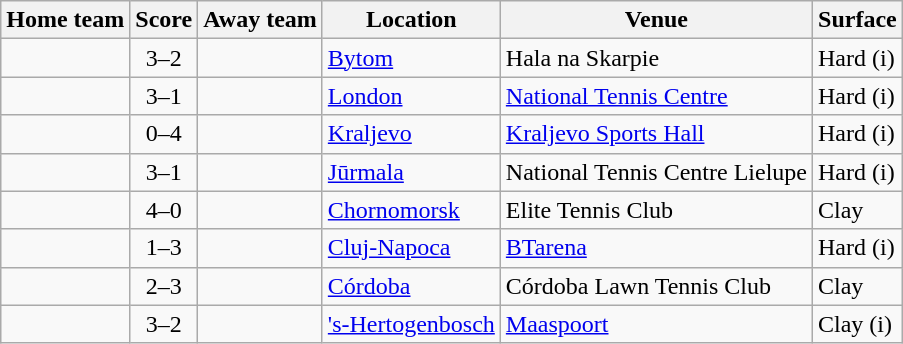<table class="wikitable">
<tr>
<th>Home team</th>
<th>Score</th>
<th>Away team</th>
<th>Location</th>
<th>Venue</th>
<th>Surface</th>
</tr>
<tr>
<td><strong></strong></td>
<td align=center>3–2</td>
<td></td>
<td><a href='#'>Bytom</a></td>
<td>Hala na Skarpie</td>
<td>Hard (i)</td>
</tr>
<tr>
<td><strong></strong></td>
<td align=center>3–1</td>
<td></td>
<td><a href='#'>London</a></td>
<td><a href='#'>National Tennis Centre</a></td>
<td>Hard (i)</td>
</tr>
<tr>
<td></td>
<td align=center>0–4</td>
<td><strong></strong></td>
<td><a href='#'>Kraljevo</a></td>
<td><a href='#'>Kraljevo Sports Hall</a></td>
<td>Hard (i)</td>
</tr>
<tr>
<td><strong></strong></td>
<td align=center>3–1</td>
<td></td>
<td><a href='#'>Jūrmala</a></td>
<td>National Tennis Centre Lielupe</td>
<td>Hard (i)</td>
</tr>
<tr>
<td><strong></strong></td>
<td align=center>4–0</td>
<td></td>
<td><a href='#'>Chornomorsk</a></td>
<td>Elite Tennis Club</td>
<td>Clay</td>
</tr>
<tr>
<td></td>
<td align=center>1–3</td>
<td><strong></strong></td>
<td><a href='#'>Cluj-Napoca</a></td>
<td><a href='#'>BTarena</a></td>
<td>Hard (i)</td>
</tr>
<tr>
<td></td>
<td align=center>2–3</td>
<td><strong></strong></td>
<td><a href='#'>Córdoba</a></td>
<td>Córdoba Lawn Tennis Club</td>
<td>Clay</td>
</tr>
<tr>
<td><strong></strong></td>
<td align=center>3–2</td>
<td></td>
<td><a href='#'>'s-Hertogenbosch</a></td>
<td><a href='#'>Maaspoort</a></td>
<td>Clay (i)</td>
</tr>
</table>
